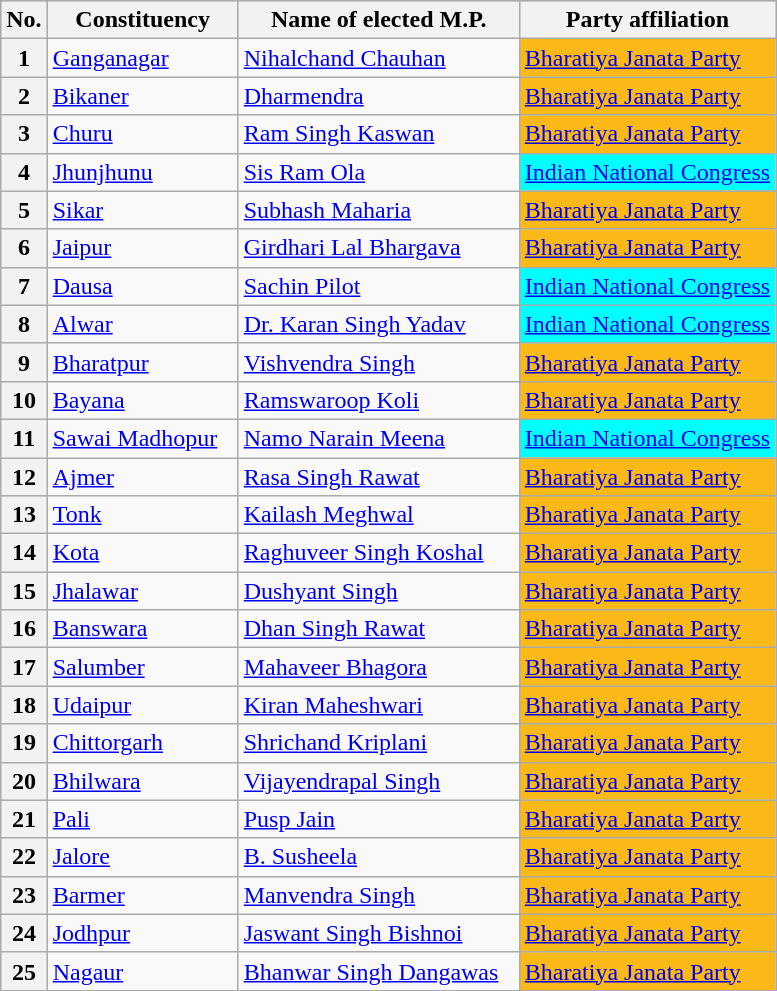<table class="wikitable">
<tr style="background:#ccc; text-align:center;">
<th>No.</th>
<th style="width:120px">Constituency</th>
<th style="width:180px">Name of elected M.P.</th>
<th>Party affiliation</th>
</tr>
<tr>
<th>1</th>
<td><a href='#'>Ganganagar</a></td>
<td><a href='#'>Nihalchand Chauhan</a></td>
<td bgcolor=#FBB917><a href='#'>Bharatiya Janata Party</a></td>
</tr>
<tr>
<th>2</th>
<td><a href='#'>Bikaner</a></td>
<td><a href='#'>Dharmendra</a></td>
<td bgcolor=#FBB917><a href='#'>Bharatiya Janata Party</a></td>
</tr>
<tr>
<th>3</th>
<td><a href='#'>Churu</a></td>
<td><a href='#'>Ram Singh Kaswan</a></td>
<td bgcolor=#FBB917><a href='#'>Bharatiya Janata Party</a></td>
</tr>
<tr>
<th>4</th>
<td><a href='#'>Jhunjhunu</a></td>
<td><a href='#'>Sis Ram Ola</a></td>
<td bgcolor=#00FFFF><a href='#'>Indian National Congress</a></td>
</tr>
<tr>
<th>5</th>
<td><a href='#'>Sikar</a></td>
<td><a href='#'>Subhash Maharia</a></td>
<td bgcolor=#FBB917><a href='#'>Bharatiya Janata Party</a></td>
</tr>
<tr>
<th>6</th>
<td><a href='#'>Jaipur</a></td>
<td><a href='#'>Girdhari Lal Bhargava</a></td>
<td bgcolor=#FBB917><a href='#'>Bharatiya Janata Party</a></td>
</tr>
<tr>
<th>7</th>
<td><a href='#'>Dausa</a></td>
<td><a href='#'>Sachin Pilot</a></td>
<td bgcolor=#00FFFF><a href='#'>Indian National Congress</a></td>
</tr>
<tr>
<th>8</th>
<td><a href='#'>Alwar</a></td>
<td><a href='#'>Dr. Karan Singh Yadav</a></td>
<td bgcolor=#00FFFF><a href='#'>Indian National Congress</a></td>
</tr>
<tr>
<th>9</th>
<td><a href='#'>Bharatpur</a></td>
<td><a href='#'>Vishvendra Singh</a></td>
<td bgcolor=#FBB917><a href='#'>Bharatiya Janata Party</a></td>
</tr>
<tr>
<th>10</th>
<td><a href='#'>Bayana</a></td>
<td><a href='#'>Ramswaroop Koli</a></td>
<td bgcolor=#FBB917><a href='#'>Bharatiya Janata Party</a></td>
</tr>
<tr>
<th>11</th>
<td><a href='#'>Sawai Madhopur</a></td>
<td><a href='#'>Namo Narain Meena</a></td>
<td bgcolor=#00FFFF><a href='#'>Indian National Congress</a></td>
</tr>
<tr>
<th>12</th>
<td><a href='#'>Ajmer</a></td>
<td><a href='#'>Rasa Singh Rawat</a></td>
<td bgcolor=#FBB917><a href='#'>Bharatiya Janata Party</a></td>
</tr>
<tr>
<th>13</th>
<td><a href='#'>Tonk</a></td>
<td><a href='#'>Kailash Meghwal</a></td>
<td bgcolor=#FBB917><a href='#'>Bharatiya Janata Party</a></td>
</tr>
<tr>
<th>14</th>
<td><a href='#'>Kota</a></td>
<td><a href='#'>Raghuveer Singh Koshal</a></td>
<td bgcolor=#FBB917><a href='#'>Bharatiya Janata Party</a></td>
</tr>
<tr>
<th>15</th>
<td><a href='#'>Jhalawar</a></td>
<td><a href='#'>Dushyant Singh</a></td>
<td bgcolor=#FBB917><a href='#'>Bharatiya Janata Party</a></td>
</tr>
<tr>
<th>16</th>
<td><a href='#'>Banswara</a></td>
<td><a href='#'>Dhan Singh Rawat</a></td>
<td bgcolor=#FBB917><a href='#'>Bharatiya Janata Party</a></td>
</tr>
<tr>
<th>17</th>
<td><a href='#'>Salumber</a></td>
<td><a href='#'>Mahaveer Bhagora</a></td>
<td bgcolor=#FBB917><a href='#'>Bharatiya Janata Party</a></td>
</tr>
<tr>
<th>18</th>
<td><a href='#'>Udaipur</a></td>
<td><a href='#'>Kiran Maheshwari</a></td>
<td bgcolor=#FBB917><a href='#'>Bharatiya Janata Party</a></td>
</tr>
<tr>
<th>19</th>
<td><a href='#'>Chittorgarh</a></td>
<td><a href='#'>Shrichand Kriplani</a></td>
<td bgcolor=#FBB917><a href='#'>Bharatiya Janata Party</a></td>
</tr>
<tr>
<th>20</th>
<td><a href='#'>Bhilwara</a></td>
<td><a href='#'>Vijayendrapal Singh</a></td>
<td bgcolor=#FBB917><a href='#'>Bharatiya Janata Party</a></td>
</tr>
<tr>
<th>21</th>
<td><a href='#'>Pali</a></td>
<td><a href='#'>Pusp Jain</a></td>
<td bgcolor=#FBB917><a href='#'>Bharatiya Janata Party</a></td>
</tr>
<tr>
<th>22</th>
<td><a href='#'>Jalore</a></td>
<td><a href='#'>B. Susheela</a></td>
<td bgcolor=#FBB917><a href='#'>Bharatiya Janata Party</a></td>
</tr>
<tr>
<th>23</th>
<td><a href='#'>Barmer</a></td>
<td><a href='#'>Manvendra Singh</a></td>
<td bgcolor=#FBB917><a href='#'>Bharatiya Janata Party</a></td>
</tr>
<tr>
<th>24</th>
<td><a href='#'>Jodhpur</a></td>
<td><a href='#'>Jaswant Singh Bishnoi</a></td>
<td bgcolor=#FBB917><a href='#'>Bharatiya Janata Party</a></td>
</tr>
<tr>
<th>25</th>
<td><a href='#'>Nagaur</a></td>
<td><a href='#'>Bhanwar Singh Dangawas</a></td>
<td bgcolor=#FBB917><a href='#'>Bharatiya Janata Party</a></td>
</tr>
</table>
